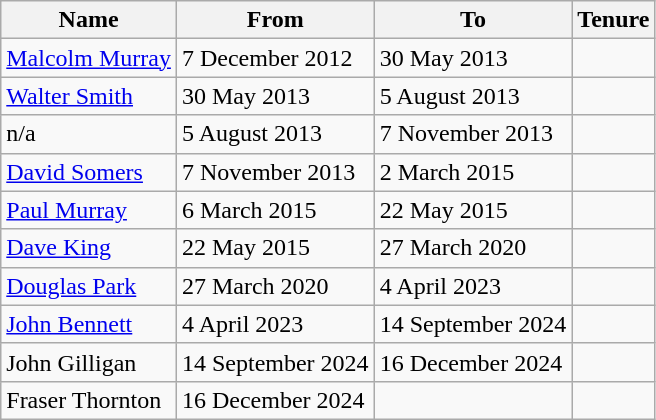<table class="wikitable" style="text-align: left">
<tr>
<th>Name</th>
<th>From</th>
<th>To</th>
<th>Tenure</th>
</tr>
<tr>
<td> <a href='#'>Malcolm Murray</a></td>
<td align=left>7 December 2012</td>
<td align=left>30 May 2013</td>
<td></td>
</tr>
<tr>
<td> <a href='#'>Walter Smith</a></td>
<td align=left>30 May 2013</td>
<td align=left>5 August 2013</td>
<td></td>
</tr>
<tr>
<td>n/a</td>
<td align=left>5 August 2013</td>
<td align=left>7 November 2013</td>
<td></td>
</tr>
<tr>
<td> <a href='#'>David Somers</a></td>
<td align=left>7 November 2013</td>
<td align=left>2 March 2015</td>
<td></td>
</tr>
<tr>
<td> <a href='#'>Paul Murray</a></td>
<td align=left>6 March 2015</td>
<td align=left>22 May 2015</td>
<td></td>
</tr>
<tr>
<td> <a href='#'>Dave King</a></td>
<td align=left>22 May 2015</td>
<td align=left>27 March 2020</td>
<td></td>
</tr>
<tr>
<td> <a href='#'>Douglas Park</a></td>
<td align=left>27 March 2020</td>
<td align=left>4 April 2023</td>
<td></td>
</tr>
<tr>
<td> <a href='#'>John Bennett</a></td>
<td align=left>4 April 2023</td>
<td align=left>14 September 2024</td>
<td></td>
</tr>
<tr>
<td> John Gilligan</td>
<td align=left>14 September 2024</td>
<td align=left>16 December 2024</td>
<td></td>
</tr>
<tr>
<td> Fraser Thornton</td>
<td align=left>16 December 2024</td>
<td align=left></td>
<td></td>
</tr>
</table>
